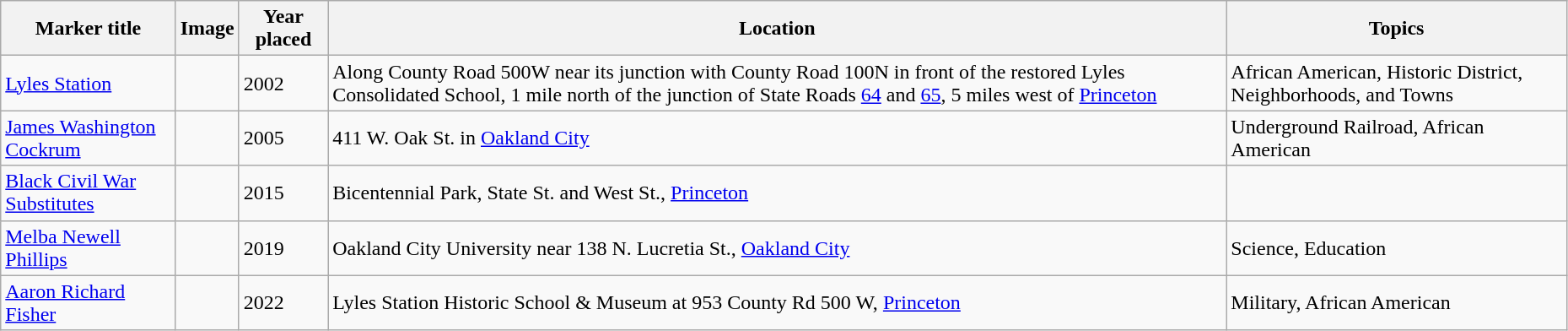<table class="wikitable sortable" style="width:98%">
<tr>
<th>Marker title</th>
<th class="unsortable">Image</th>
<th>Year placed</th>
<th>Location</th>
<th>Topics</th>
</tr>
<tr ->
<td><a href='#'>Lyles Station</a></td>
<td></td>
<td>2002</td>
<td>Along County Road 500W near its junction with County Road 100N in front of the restored Lyles Consolidated School, 1 mile north of the junction of State Roads <a href='#'>64</a> and <a href='#'>65</a>, 5 miles west of <a href='#'>Princeton</a><br><small></small></td>
<td>African American, Historic District, Neighborhoods, and Towns</td>
</tr>
<tr ->
<td><a href='#'>James Washington Cockrum</a></td>
<td></td>
<td>2005</td>
<td>411 W. Oak St. in <a href='#'>Oakland City</a><br><small></small></td>
<td>Underground Railroad, African American</td>
</tr>
<tr>
<td><a href='#'>Black Civil War Substitutes</a></td>
<td></td>
<td>2015</td>
<td>Bicentennial Park, State St. and West St., <a href='#'>Princeton</a><br><small></small></td>
<td></td>
</tr>
<tr>
<td><a href='#'>Melba Newell Phillips</a></td>
<td></td>
<td>2019</td>
<td>Oakland City University near 138 N. Lucretia St., <a href='#'>Oakland City</a><br><small></small></td>
<td>Science, Education</td>
</tr>
<tr>
<td><a href='#'>Aaron Richard Fisher</a></td>
<td></td>
<td>2022</td>
<td>Lyles Station Historic School & Museum at 953 County Rd 500 W, <a href='#'>Princeton</a><br><small></small></td>
<td>Military, African American</td>
</tr>
</table>
